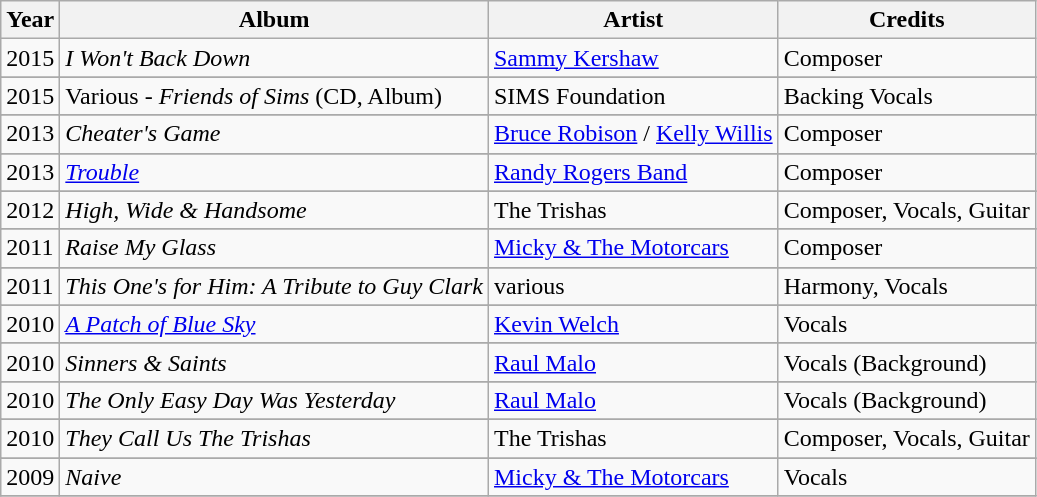<table class="wikitable sortable">
<tr>
<th>Year</th>
<th>Album</th>
<th>Artist</th>
<th class="unsortable">Credits</th>
</tr>
<tr>
<td>2015</td>
<td><em>I Won't Back Down</em></td>
<td><a href='#'>Sammy Kershaw</a></td>
<td>Composer</td>
</tr>
<tr>
</tr>
<tr>
<td>2015</td>
<td>Various - <em>Friends of Sims</em> (CD, Album)</td>
<td>SIMS Foundation</td>
<td>Backing Vocals</td>
</tr>
<tr>
</tr>
<tr>
<td>2013</td>
<td><em>Cheater's Game</em></td>
<td><a href='#'>Bruce Robison</a> / <a href='#'>Kelly Willis</a></td>
<td>Composer</td>
</tr>
<tr>
</tr>
<tr>
<td>2013</td>
<td><a href='#'><em>Trouble</em></a></td>
<td><a href='#'>Randy Rogers Band</a></td>
<td>Composer</td>
</tr>
<tr>
</tr>
<tr>
<td>2012</td>
<td><em>High, Wide & Handsome</em></td>
<td>The Trishas</td>
<td>Composer, Vocals, Guitar</td>
</tr>
<tr>
</tr>
<tr>
<td>2011</td>
<td><em>Raise My Glass</em></td>
<td><a href='#'>Micky & The Motorcars</a></td>
<td>Composer</td>
</tr>
<tr>
</tr>
<tr>
<td>2011</td>
<td><em>This One's for Him: A Tribute to Guy Clark</em></td>
<td>various</td>
<td>Harmony, Vocals</td>
</tr>
<tr>
</tr>
<tr>
<td>2010</td>
<td><em><a href='#'>A Patch of Blue Sky</a></em></td>
<td><a href='#'>Kevin Welch</a></td>
<td>Vocals</td>
</tr>
<tr>
</tr>
<tr>
<td>2010</td>
<td><em>Sinners & Saints</em></td>
<td><a href='#'>Raul Malo</a></td>
<td>Vocals (Background)</td>
</tr>
<tr>
</tr>
<tr>
<td>2010</td>
<td><em>The Only Easy Day Was Yesterday</em></td>
<td><a href='#'>Raul Malo</a></td>
<td>Vocals (Background)</td>
</tr>
<tr>
</tr>
<tr>
<td>2010</td>
<td><em>They Call Us The Trishas</em></td>
<td>The Trishas</td>
<td>Composer, Vocals, Guitar</td>
</tr>
<tr>
</tr>
<tr>
<td>2009</td>
<td><em>Naive</em></td>
<td><a href='#'>Micky & The Motorcars</a></td>
<td>Vocals</td>
</tr>
<tr>
</tr>
</table>
